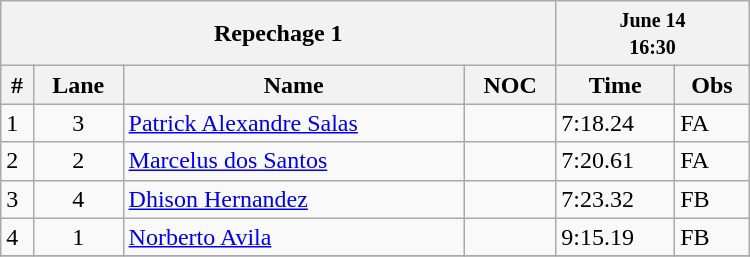<table class="wikitable" width=500>
<tr>
<th colspan=4>Repechage 1</th>
<th colspan=2><small>June 14<br>16:30</small></th>
</tr>
<tr>
<th>#</th>
<th>Lane</th>
<th>Name</th>
<th>NOC</th>
<th>Time</th>
<th>Obs</th>
</tr>
<tr>
<td>1</td>
<td align=center>3</td>
<td><a href='#'>Patrick Alexandre Salas</a></td>
<td></td>
<td>7:18.24</td>
<td>FA</td>
</tr>
<tr>
<td>2</td>
<td align=center>2</td>
<td><a href='#'>Marcelus dos Santos</a></td>
<td></td>
<td>7:20.61</td>
<td>FA</td>
</tr>
<tr>
<td>3</td>
<td align=center>4</td>
<td><a href='#'>Dhison Hernandez</a></td>
<td></td>
<td>7:23.32</td>
<td>FB</td>
</tr>
<tr>
<td>4</td>
<td align=center>1</td>
<td><a href='#'>Norberto Avila</a></td>
<td></td>
<td>9:15.19</td>
<td>FB</td>
</tr>
<tr>
</tr>
</table>
